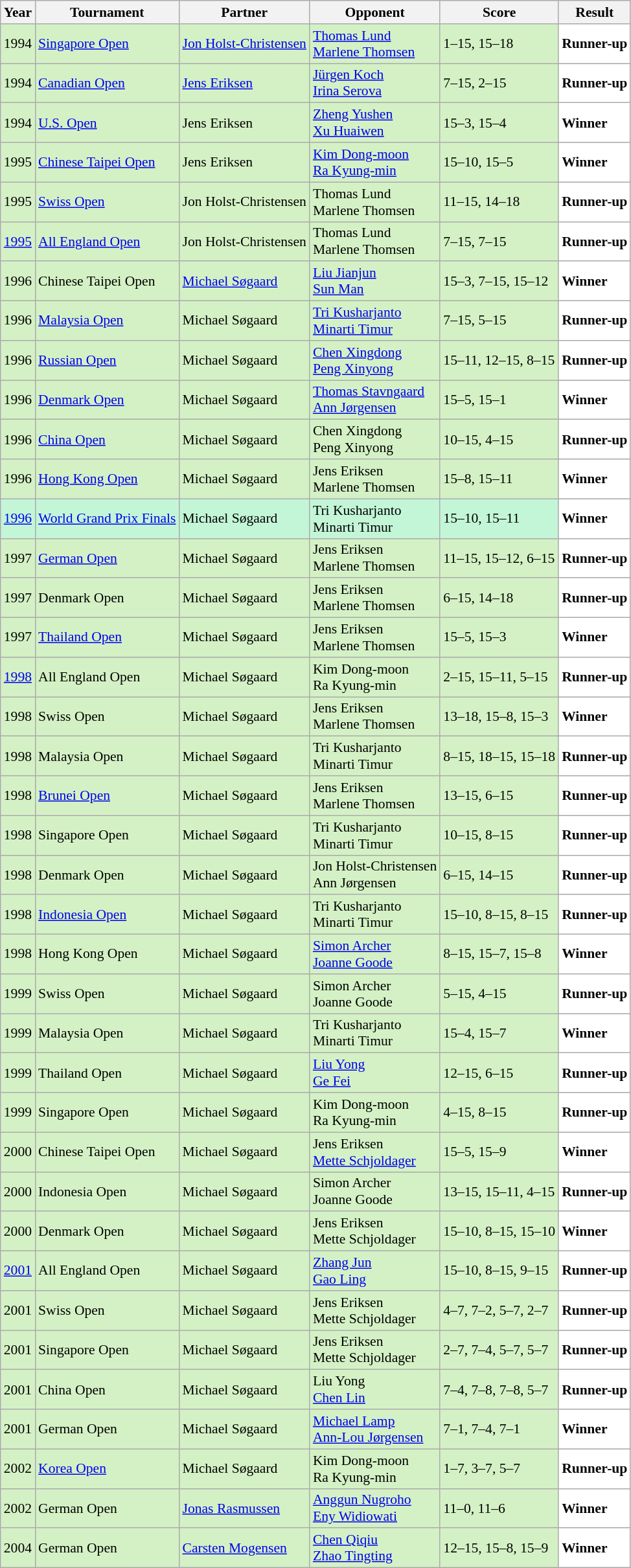<table class="sortable wikitable" style="font-size: 90%;">
<tr>
<th>Year</th>
<th>Tournament</th>
<th>Partner</th>
<th>Opponent</th>
<th>Score</th>
<th>Result</th>
</tr>
<tr style="background:#D4F1C5">
<td align="center">1994</td>
<td align="left"><a href='#'>Singapore Open</a></td>
<td align="left"> <a href='#'>Jon Holst-Christensen</a></td>
<td align="left"> <a href='#'>Thomas Lund</a> <br>  <a href='#'>Marlene Thomsen</a></td>
<td align="left">1–15, 15–18</td>
<td style="text-align:left; background:white"> <strong>Runner-up</strong></td>
</tr>
<tr style="background:#D4F1C5">
<td align="center">1994</td>
<td align="left"><a href='#'>Canadian Open</a></td>
<td align="left"> <a href='#'>Jens Eriksen</a></td>
<td align="left"> <a href='#'>Jürgen Koch</a> <br>  <a href='#'>Irina Serova</a></td>
<td align="left">7–15, 2–15</td>
<td style="text-align:left; background:white"> <strong>Runner-up</strong></td>
</tr>
<tr style="background:#D4F1C5">
<td align="center">1994</td>
<td align="left"><a href='#'>U.S. Open</a></td>
<td align="left"> Jens Eriksen</td>
<td align="left"> <a href='#'>Zheng Yushen</a> <br>  <a href='#'>Xu Huaiwen</a></td>
<td align="left">15–3, 15–4</td>
<td style="text-align:left; background:white"> <strong>Winner</strong></td>
</tr>
<tr style="background:#D4F1C5">
<td align="center">1995</td>
<td align="left"><a href='#'>Chinese Taipei Open</a></td>
<td align="left"> Jens Eriksen</td>
<td align="left"> <a href='#'>Kim Dong-moon</a> <br>  <a href='#'>Ra Kyung-min</a></td>
<td align="left">15–10, 15–5</td>
<td style="text-align:left; background:white"> <strong>Winner</strong></td>
</tr>
<tr style="background:#D4F1C5">
<td align="center">1995</td>
<td align="left"><a href='#'>Swiss Open</a></td>
<td align="left"> Jon Holst-Christensen</td>
<td align="left"> Thomas Lund <br>  Marlene Thomsen</td>
<td align="left">11–15, 14–18</td>
<td style="text-align:left; background:white"> <strong>Runner-up</strong></td>
</tr>
<tr style="background:#D4F1C5">
<td align="center"><a href='#'>1995</a></td>
<td align="left"><a href='#'>All England Open</a></td>
<td align="left"> Jon Holst-Christensen</td>
<td align="left"> Thomas Lund <br>  Marlene Thomsen</td>
<td align="left">7–15, 7–15</td>
<td style="text-align:left; background:white"> <strong>Runner-up</strong></td>
</tr>
<tr style="background:#D4F1C5">
<td align="center">1996</td>
<td align="left">Chinese Taipei Open</td>
<td align="left"> <a href='#'>Michael Søgaard</a></td>
<td align="left"> <a href='#'>Liu Jianjun</a> <br>  <a href='#'>Sun Man</a></td>
<td align="left">15–3, 7–15, 15–12</td>
<td style="text-align:left; background:white"> <strong>Winner</strong></td>
</tr>
<tr style="background:#D4F1C5">
<td align="center">1996</td>
<td align="left"><a href='#'>Malaysia Open</a></td>
<td align="left"> Michael Søgaard</td>
<td align="left"> <a href='#'>Tri Kusharjanto</a> <br>  <a href='#'>Minarti Timur</a></td>
<td align="left">7–15, 5–15</td>
<td style="text-align:left; background:white"> <strong>Runner-up</strong></td>
</tr>
<tr style="background:#D4F1C5">
<td align="center">1996</td>
<td align="left"><a href='#'>Russian Open</a></td>
<td align="left"> Michael Søgaard</td>
<td align="left"> <a href='#'>Chen Xingdong</a> <br>  <a href='#'>Peng Xinyong</a></td>
<td align="left">15–11, 12–15, 8–15</td>
<td style="text-align:left; background:white"> <strong>Runner-up</strong></td>
</tr>
<tr style="background:#D4F1C5">
<td align="center">1996</td>
<td align="left"><a href='#'>Denmark Open</a></td>
<td align="left"> Michael Søgaard</td>
<td align="left"> <a href='#'>Thomas Stavngaard</a> <br>  <a href='#'>Ann Jørgensen</a></td>
<td align="left">15–5, 15–1</td>
<td style="text-align:left; background:white"> <strong>Winner</strong></td>
</tr>
<tr style="background:#D4F1C5">
<td align="center">1996</td>
<td align="left"><a href='#'>China Open</a></td>
<td align="left"> Michael Søgaard</td>
<td align="left"> Chen Xingdong <br>  Peng Xinyong</td>
<td align="left">10–15, 4–15</td>
<td style="text-align:left; background:white"> <strong>Runner-up</strong></td>
</tr>
<tr style="background:#D4F1C5">
<td align="center">1996</td>
<td align="left"><a href='#'>Hong Kong Open</a></td>
<td align="left"> Michael Søgaard</td>
<td align="left"> Jens Eriksen <br>  Marlene Thomsen</td>
<td align="left">15–8, 15–11</td>
<td style="text-align:left; background:white"> <strong>Winner</strong></td>
</tr>
<tr style="background:#C3F6D7">
<td align="center"><a href='#'>1996</a></td>
<td align="left"><a href='#'>World Grand Prix Finals</a></td>
<td align="left"> Michael Søgaard</td>
<td align="left"> Tri Kusharjanto <br>  Minarti Timur</td>
<td align="left">15–10, 15–11</td>
<td style="text-align:left; background:white"> <strong>Winner</strong></td>
</tr>
<tr style="background:#D4F1C5">
<td align="center">1997</td>
<td align="left"><a href='#'>German Open</a></td>
<td align="left"> Michael Søgaard</td>
<td align="left"> Jens Eriksen <br>  Marlene Thomsen</td>
<td align="left">11–15, 15–12, 6–15</td>
<td style="text-align:left; background:white"> <strong>Runner-up</strong></td>
</tr>
<tr style="background:#D4F1C5">
<td align="center">1997</td>
<td align="left">Denmark Open</td>
<td align="left"> Michael Søgaard</td>
<td align="left"> Jens Eriksen <br>  Marlene Thomsen</td>
<td align="left">6–15, 14–18</td>
<td style="text-align:left; background:white"> <strong>Runner-up</strong></td>
</tr>
<tr style="background:#D4F1C5">
<td align="center">1997</td>
<td align="left"><a href='#'>Thailand Open</a></td>
<td align="left"> Michael Søgaard</td>
<td align="left"> Jens Eriksen <br>  Marlene Thomsen</td>
<td align="left">15–5, 15–3</td>
<td style="text-align:left; background:white"> <strong>Winner</strong></td>
</tr>
<tr style="background:#D4F1C5">
<td align="center"><a href='#'>1998</a></td>
<td align="left">All England Open</td>
<td align="left"> Michael Søgaard</td>
<td align="left"> Kim Dong-moon <br>  Ra Kyung-min</td>
<td align="left">2–15, 15–11, 5–15</td>
<td style="text-align:left; background:white"> <strong>Runner-up</strong></td>
</tr>
<tr style="background:#D4F1C5">
<td align="center">1998</td>
<td align="left">Swiss Open</td>
<td align="left"> Michael Søgaard</td>
<td align="left"> Jens Eriksen <br>  Marlene Thomsen</td>
<td align="left">13–18, 15–8, 15–3</td>
<td style="text-align:left; background:white"> <strong>Winner</strong></td>
</tr>
<tr style="background:#D4F1C5">
<td align="center">1998</td>
<td align="left">Malaysia Open</td>
<td align="left"> Michael Søgaard</td>
<td align="left"> Tri Kusharjanto <br>  Minarti Timur</td>
<td align="left">8–15, 18–15, 15–18</td>
<td style="text-align:left; background:white"> <strong>Runner-up</strong></td>
</tr>
<tr style="background:#D4F1C5">
<td align="center">1998</td>
<td align="left"><a href='#'>Brunei Open</a></td>
<td align="left"> Michael Søgaard</td>
<td align="left"> Jens Eriksen <br>  Marlene Thomsen</td>
<td align="left">13–15, 6–15</td>
<td style="text-align:left; background:white"> <strong>Runner-up</strong></td>
</tr>
<tr style="background:#D4F1C5">
<td align="center">1998</td>
<td align="left">Singapore Open</td>
<td align="left"> Michael Søgaard</td>
<td align="left"> Tri Kusharjanto <br>  Minarti Timur</td>
<td align="left">10–15, 8–15</td>
<td style="text-align:left; background:white"> <strong>Runner-up</strong></td>
</tr>
<tr style="background:#D4F1C5">
<td align="center">1998</td>
<td align="left">Denmark Open</td>
<td align="left"> Michael Søgaard</td>
<td align="left"> Jon Holst-Christensen <br>  Ann Jørgensen</td>
<td align="left">6–15, 14–15</td>
<td style="text-align:left; background:white"> <strong>Runner-up</strong></td>
</tr>
<tr style="background:#D4F1C5">
<td align="center">1998</td>
<td align="left"><a href='#'>Indonesia Open</a></td>
<td align="left"> Michael Søgaard</td>
<td align="left"> Tri Kusharjanto <br>  Minarti Timur</td>
<td align="left">15–10, 8–15, 8–15</td>
<td style="text-align:left; background:white"> <strong>Runner-up</strong></td>
</tr>
<tr style="background:#D4F1C5">
<td align="center">1998</td>
<td align="left">Hong Kong Open</td>
<td align="left"> Michael Søgaard</td>
<td align="left"> <a href='#'>Simon Archer</a> <br>  <a href='#'>Joanne Goode</a></td>
<td align="left">8–15, 15–7, 15–8</td>
<td style="text-align:left; background:white"> <strong>Winner</strong></td>
</tr>
<tr style="background:#D4F1C5">
<td align="center">1999</td>
<td align="left">Swiss Open</td>
<td align="left"> Michael Søgaard</td>
<td align="left"> Simon Archer <br>  Joanne Goode</td>
<td align="left">5–15, 4–15</td>
<td style="text-align:left; background:white"> <strong>Runner-up</strong></td>
</tr>
<tr style="background:#D4F1C5">
<td align="center">1999</td>
<td align="left">Malaysia Open</td>
<td align="left"> Michael Søgaard</td>
<td align="left"> Tri Kusharjanto <br>  Minarti Timur</td>
<td align="left">15–4, 15–7</td>
<td style="text-align:left; background:white"> <strong>Winner</strong></td>
</tr>
<tr style="background:#D4F1C5">
<td align="center">1999</td>
<td align="left">Thailand Open</td>
<td align="left"> Michael Søgaard</td>
<td align="left"> <a href='#'>Liu Yong</a> <br>  <a href='#'>Ge Fei</a></td>
<td align="left">12–15, 6–15</td>
<td style="text-align:left; background:white"> <strong>Runner-up</strong></td>
</tr>
<tr style="background:#D4F1C5">
<td align="center">1999</td>
<td align="left">Singapore Open</td>
<td align="left"> Michael Søgaard</td>
<td align="left"> Kim Dong-moon <br>  Ra Kyung-min</td>
<td align="left">4–15, 8–15</td>
<td style="text-align:left; background:white"> <strong>Runner-up</strong></td>
</tr>
<tr style="background:#D4F1C5">
<td align="center">2000</td>
<td align="left">Chinese Taipei Open</td>
<td align="left"> Michael Søgaard</td>
<td align="left"> Jens Eriksen <br>  <a href='#'>Mette Schjoldager</a></td>
<td align="left">15–5, 15–9</td>
<td style="text-align:left; background:white"> <strong>Winner</strong></td>
</tr>
<tr style="background:#D4F1C5">
<td align="center">2000</td>
<td align="left">Indonesia Open</td>
<td align="left"> Michael Søgaard</td>
<td align="left"> Simon Archer <br>  Joanne Goode</td>
<td align="left">13–15, 15–11, 4–15</td>
<td style="text-align:left; background:white"> <strong>Runner-up</strong></td>
</tr>
<tr style="background:#D4F1C5">
<td align="center">2000</td>
<td align="left">Denmark Open</td>
<td align="left"> Michael Søgaard</td>
<td align="left"> Jens Eriksen <br>  Mette Schjoldager</td>
<td align="left">15–10, 8–15, 15–10</td>
<td style="text-align:left; background:white"> <strong>Winner</strong></td>
</tr>
<tr style="background:#D4F1C5">
<td align="center"><a href='#'>2001</a></td>
<td align="left">All England Open</td>
<td align="left"> Michael Søgaard</td>
<td align="left"> <a href='#'>Zhang Jun</a> <br>  <a href='#'>Gao Ling</a></td>
<td align="left">15–10, 8–15, 9–15</td>
<td style="text-align:left; background:white"> <strong>Runner-up</strong></td>
</tr>
<tr style="background:#D4F1C5">
<td align="center">2001</td>
<td align="left">Swiss Open</td>
<td align="left"> Michael Søgaard</td>
<td align="left"> Jens Eriksen <br>  Mette Schjoldager</td>
<td align="left">4–7, 7–2, 5–7, 2–7</td>
<td style="text-align:left; background:white"> <strong>Runner-up</strong></td>
</tr>
<tr style="background:#D4F1C5">
<td align="center">2001</td>
<td align="left">Singapore Open</td>
<td align="left"> Michael Søgaard</td>
<td align="left"> Jens Eriksen <br>  Mette Schjoldager</td>
<td align="left">2–7, 7–4, 5–7, 5–7</td>
<td style="text-align:left; background:white"> <strong>Runner-up</strong></td>
</tr>
<tr style="background:#D4F1C5">
<td align="center">2001</td>
<td align="left">China Open</td>
<td align="left"> Michael Søgaard</td>
<td align="left"> Liu Yong <br>  <a href='#'>Chen Lin</a></td>
<td align="left">7–4, 7–8, 7–8, 5–7</td>
<td style="text-align:left; background:white"> <strong>Runner-up</strong></td>
</tr>
<tr style="background:#D4F1C5">
<td align="center">2001</td>
<td align="left">German Open</td>
<td align="left"> Michael Søgaard</td>
<td align="left"> <a href='#'>Michael Lamp</a> <br>  <a href='#'>Ann-Lou Jørgensen</a></td>
<td align="left">7–1, 7–4, 7–1</td>
<td style="text-align:left; background:white"> <strong>Winner</strong></td>
</tr>
<tr style="background:#D4F1C5">
<td align="center">2002</td>
<td align="left"><a href='#'>Korea Open</a></td>
<td align="left"> Michael Søgaard</td>
<td align="left"> Kim Dong-moon <br>  Ra Kyung-min</td>
<td align="left">1–7, 3–7, 5–7</td>
<td style="text-align:left; background:white"> <strong>Runner-up</strong></td>
</tr>
<tr style="background:#D4F1C5">
<td align="center">2002</td>
<td align="left">German Open</td>
<td align="left"> <a href='#'>Jonas Rasmussen</a></td>
<td align="left"> <a href='#'>Anggun Nugroho</a> <br>  <a href='#'>Eny Widiowati</a></td>
<td align="left">11–0, 11–6</td>
<td style="text-align:left; background:white"> <strong>Winner</strong></td>
</tr>
<tr style="background:#D4F1C5">
<td align="center">2004</td>
<td align="left">German Open</td>
<td align="left"> <a href='#'>Carsten Mogensen</a></td>
<td align="left"> <a href='#'>Chen Qiqiu</a> <br>  <a href='#'>Zhao Tingting</a></td>
<td align="left">12–15, 15–8, 15–9</td>
<td style="text-align:left; background:white"> <strong>Winner</strong></td>
</tr>
</table>
